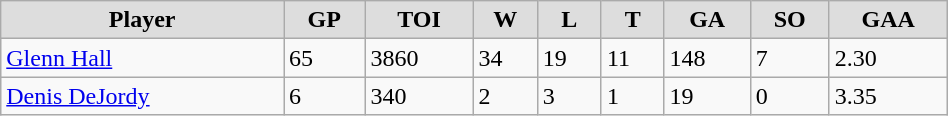<table class="wikitable" width="50%">
<tr align="center"  bgcolor="#dddddd">
<td><strong>Player</strong></td>
<td><strong>GP</strong></td>
<td><strong>TOI</strong></td>
<td><strong>W</strong></td>
<td><strong>L</strong></td>
<td><strong>T</strong></td>
<td><strong>GA</strong></td>
<td><strong>SO</strong></td>
<td><strong>GAA</strong></td>
</tr>
<tr>
<td><a href='#'>Glenn Hall</a></td>
<td>65</td>
<td>3860</td>
<td>34</td>
<td>19</td>
<td>11</td>
<td>148</td>
<td>7</td>
<td>2.30</td>
</tr>
<tr>
<td><a href='#'>Denis DeJordy</a></td>
<td>6</td>
<td>340</td>
<td>2</td>
<td>3</td>
<td>1</td>
<td>19</td>
<td>0</td>
<td>3.35</td>
</tr>
</table>
